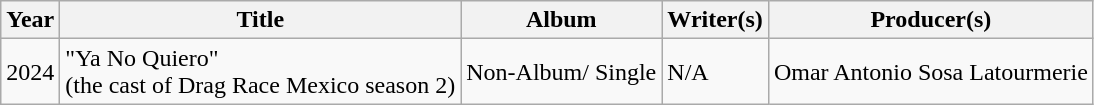<table class="wikitable plainrowheaders" style="text-align:left;">
<tr>
<th>Year</th>
<th>Title</th>
<th>Album</th>
<th>Writer(s)</th>
<th>Producer(s)</th>
</tr>
<tr>
<td>2024</td>
<td>"Ya No Quiero" <br>(the cast of Drag Race Mexico season 2)</td>
<td>Non-Album/ Single</td>
<td>N/A</td>
<td>Omar Antonio Sosa Latourmerie</td>
</tr>
</table>
